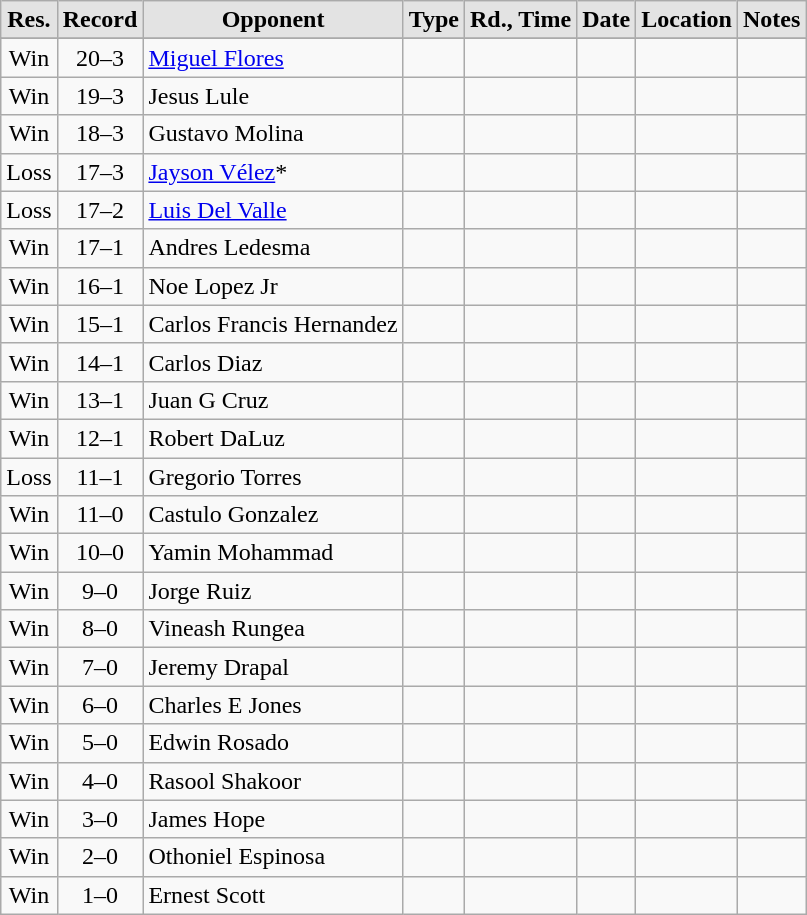<table class="wikitable" style="text-align:center;">
<tr style="text-align:center; background:#e3e3e3;">
<td style="border-style:none none solid solid; "><strong>Res.</strong></td>
<td style="border-style:none none solid solid; "><strong>Record</strong></td>
<td style="border-style:none none solid solid; "><strong>Opponent</strong></td>
<td style="border-style:none none solid solid; "><strong>Type</strong></td>
<td style="border-style:none none solid solid; "><strong>Rd., Time</strong></td>
<td style="border-style:none none solid solid; "><strong>Date</strong></td>
<td style="border-style:none none solid solid; "><strong>Location</strong></td>
<td style="border-style:none none solid solid; "><strong>Notes</strong></td>
</tr>
<tr align="center">
</tr>
<tr align="center">
<td>Win</td>
<td align="center">20–3</td>
<td align="left"> <a href='#'>Miguel Flores</a></td>
<td></td>
<td></td>
<td></td>
<td align="left"></td>
<td align="left"></td>
</tr>
<tr align="center">
<td>Win</td>
<td align="center">19–3</td>
<td align="left"> Jesus Lule</td>
<td></td>
<td></td>
<td></td>
<td align="left"></td>
<td align="left"></td>
</tr>
<tr align="center">
<td>Win</td>
<td align="center">18–3</td>
<td align="left"> Gustavo Molina</td>
<td></td>
<td></td>
<td></td>
<td align="left"></td>
<td align="left"></td>
</tr>
<tr align="center">
<td>Loss</td>
<td align="center">17–3</td>
<td align="left"> <a href='#'>Jayson Vélez</a>*</td>
<td></td>
<td></td>
<td></td>
<td align="left"></td>
<td align="left"></td>
</tr>
<tr align="center">
<td>Loss</td>
<td align="center">17–2</td>
<td align="left"> <a href='#'>Luis Del Valle</a></td>
<td></td>
<td></td>
<td></td>
<td align="left"></td>
<td align="left"></td>
</tr>
<tr align="center">
<td>Win</td>
<td align="center">17–1</td>
<td align="left"> Andres Ledesma</td>
<td></td>
<td></td>
<td></td>
<td align="left"></td>
<td align="left"></td>
</tr>
<tr align="center">
<td>Win</td>
<td align="center">16–1</td>
<td align="left"> Noe Lopez Jr</td>
<td></td>
<td></td>
<td></td>
<td align="left"></td>
<td align="left"></td>
</tr>
<tr align="center">
<td>Win</td>
<td align="center">15–1</td>
<td align="left"> Carlos Francis Hernandez</td>
<td></td>
<td></td>
<td></td>
<td align="left"></td>
<td align="left"></td>
</tr>
<tr align="center">
<td>Win</td>
<td align="center">14–1</td>
<td align="left"> Carlos Diaz</td>
<td></td>
<td></td>
<td></td>
<td align="left"></td>
<td align="left"></td>
</tr>
<tr align="center">
<td>Win</td>
<td align="center">13–1</td>
<td align="left"> Juan G Cruz</td>
<td></td>
<td></td>
<td></td>
<td align="left"></td>
<td align="left"></td>
</tr>
<tr align="center">
<td>Win</td>
<td align="center">12–1</td>
<td align="left"> Robert DaLuz</td>
<td></td>
<td></td>
<td></td>
<td align="left"></td>
<td align="left"></td>
</tr>
<tr align="center">
<td>Loss</td>
<td align="center">11–1</td>
<td align="left"> Gregorio Torres</td>
<td></td>
<td></td>
<td></td>
<td align="left"></td>
<td align="left"></td>
</tr>
<tr align="center">
<td>Win</td>
<td align="center">11–0</td>
<td align="left"> Castulo Gonzalez</td>
<td></td>
<td></td>
<td></td>
<td align="left"></td>
<td align="left"></td>
</tr>
<tr align="center">
<td>Win</td>
<td align="center">10–0</td>
<td align="left"> Yamin Mohammad</td>
<td></td>
<td></td>
<td></td>
<td align="left"></td>
<td align="left"></td>
</tr>
<tr align="center">
<td>Win</td>
<td align="center">9–0</td>
<td align="left"> Jorge Ruiz</td>
<td></td>
<td></td>
<td></td>
<td align="left"></td>
<td align="left"></td>
</tr>
<tr align="center">
<td>Win</td>
<td align="center">8–0</td>
<td align="left"> Vineash Rungea</td>
<td></td>
<td></td>
<td></td>
<td align="left"></td>
<td align="left"></td>
</tr>
<tr align="center">
<td>Win</td>
<td align="center">7–0</td>
<td align="left"> Jeremy Drapal</td>
<td></td>
<td></td>
<td></td>
<td align="left"></td>
<td align="left"></td>
</tr>
<tr align="center">
<td>Win</td>
<td align="center">6–0</td>
<td align="left"> Charles E Jones</td>
<td></td>
<td></td>
<td></td>
<td align="left"></td>
<td align="left"></td>
</tr>
<tr align="center">
<td>Win</td>
<td align="center">5–0</td>
<td align="left"> Edwin Rosado</td>
<td></td>
<td></td>
<td></td>
<td align="left"></td>
<td align="left"></td>
</tr>
<tr align="center">
<td>Win</td>
<td align="center">4–0</td>
<td align="left"> Rasool Shakoor</td>
<td></td>
<td></td>
<td></td>
<td align="left"></td>
<td align="left"></td>
</tr>
<tr align="center">
<td>Win</td>
<td align="center">3–0</td>
<td align="left"> James Hope</td>
<td></td>
<td></td>
<td></td>
<td align="left"></td>
<td align="left"></td>
</tr>
<tr align="center">
<td>Win</td>
<td align="center">2–0</td>
<td align="left"> Othoniel Espinosa</td>
<td></td>
<td></td>
<td></td>
<td align="left"></td>
<td align="left"></td>
</tr>
<tr align="center">
<td>Win</td>
<td align="center">1–0</td>
<td align="left"> Ernest Scott</td>
<td></td>
<td></td>
<td></td>
<td align="left"></td>
<td align="left"></td>
</tr>
</table>
